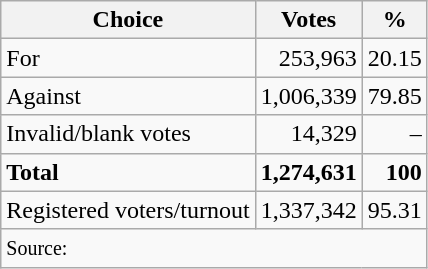<table class=wikitable style=text-align:right>
<tr>
<th>Choice</th>
<th>Votes</th>
<th>%</th>
</tr>
<tr>
<td align=left>For</td>
<td>253,963</td>
<td>20.15</td>
</tr>
<tr>
<td align=left>Against</td>
<td>1,006,339</td>
<td>79.85</td>
</tr>
<tr>
<td align=left>Invalid/blank votes</td>
<td>14,329</td>
<td>–</td>
</tr>
<tr>
<td align=left><strong>Total</strong></td>
<td><strong>1,274,631</strong></td>
<td><strong>100</strong></td>
</tr>
<tr>
<td align=left>Registered voters/turnout</td>
<td>1,337,342</td>
<td>95.31</td>
</tr>
<tr>
<td align=left colspan=3><small>Source: </small></td>
</tr>
</table>
